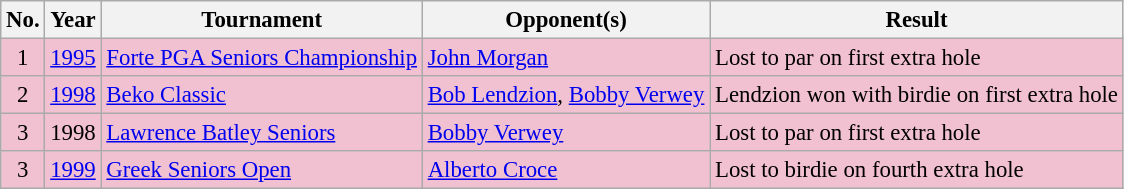<table class="wikitable" style="font-size:95%;">
<tr>
<th>No.</th>
<th>Year</th>
<th>Tournament</th>
<th>Opponent(s)</th>
<th>Result</th>
</tr>
<tr style="background:#F2C1D1;">
<td align=center>1</td>
<td><a href='#'>1995</a></td>
<td><a href='#'>Forte PGA Seniors Championship</a></td>
<td> <a href='#'>John Morgan</a></td>
<td>Lost to par on first extra hole</td>
</tr>
<tr style="background:#F2C1D1;">
<td align=center>2</td>
<td><a href='#'>1998</a></td>
<td><a href='#'>Beko Classic</a></td>
<td> <a href='#'>Bob Lendzion</a>,  <a href='#'>Bobby Verwey</a></td>
<td>Lendzion won with birdie on first extra hole</td>
</tr>
<tr style="background:#F2C1D1;">
<td align=center>3</td>
<td>1998</td>
<td><a href='#'>Lawrence Batley Seniors</a></td>
<td> <a href='#'>Bobby Verwey</a></td>
<td>Lost to par on first extra hole</td>
</tr>
<tr style="background:#F2C1D1;">
<td align=center>3</td>
<td><a href='#'>1999</a></td>
<td><a href='#'>Greek Seniors Open</a></td>
<td> <a href='#'>Alberto Croce</a></td>
<td>Lost to birdie on fourth extra hole</td>
</tr>
</table>
